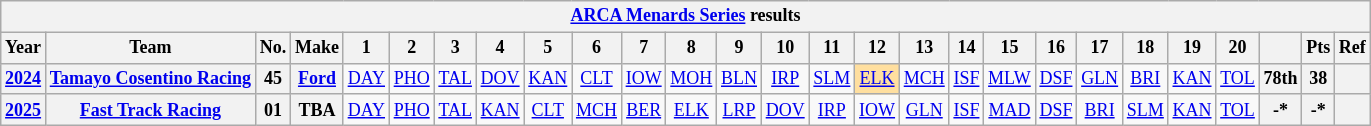<table class="wikitable" style="text-align:center; font-size:75%">
<tr>
<th colspan=48><a href='#'>ARCA Menards Series</a> results</th>
</tr>
<tr>
<th>Year</th>
<th>Team</th>
<th>No.</th>
<th>Make</th>
<th>1</th>
<th>2</th>
<th>3</th>
<th>4</th>
<th>5</th>
<th>6</th>
<th>7</th>
<th>8</th>
<th>9</th>
<th>10</th>
<th>11</th>
<th>12</th>
<th>13</th>
<th>14</th>
<th>15</th>
<th>16</th>
<th>17</th>
<th>18</th>
<th>19</th>
<th>20</th>
<th></th>
<th>Pts</th>
<th>Ref</th>
</tr>
<tr>
<th><a href='#'>2024</a></th>
<th><a href='#'>Tamayo Cosentino Racing</a></th>
<th>45</th>
<th><a href='#'>Ford</a></th>
<td><a href='#'>DAY</a></td>
<td><a href='#'>PHO</a></td>
<td><a href='#'>TAL</a></td>
<td><a href='#'>DOV</a></td>
<td><a href='#'>KAN</a></td>
<td><a href='#'>CLT</a></td>
<td><a href='#'>IOW</a></td>
<td><a href='#'>MOH</a></td>
<td><a href='#'>BLN</a></td>
<td><a href='#'>IRP</a></td>
<td><a href='#'>SLM</a></td>
<td style="background:#FFDF9F;"><a href='#'>ELK</a><br></td>
<td><a href='#'>MCH</a></td>
<td><a href='#'>ISF</a></td>
<td><a href='#'>MLW</a></td>
<td><a href='#'>DSF</a></td>
<td><a href='#'>GLN</a></td>
<td><a href='#'>BRI</a></td>
<td><a href='#'>KAN</a></td>
<td><a href='#'>TOL</a></td>
<th>78th</th>
<th>38</th>
<th></th>
</tr>
<tr>
<th><a href='#'>2025</a></th>
<th><a href='#'>Fast Track Racing</a></th>
<th>01</th>
<th>TBA</th>
<td><a href='#'>DAY</a></td>
<td><a href='#'>PHO</a></td>
<td><a href='#'>TAL</a></td>
<td><a href='#'>KAN</a></td>
<td><a href='#'>CLT</a></td>
<td><a href='#'>MCH</a></td>
<td><a href='#'>BER</a></td>
<td><a href='#'>ELK</a></td>
<td><a href='#'>LRP</a></td>
<td><a href='#'>DOV</a></td>
<td><a href='#'>IRP</a></td>
<td><a href='#'>IOW</a></td>
<td><a href='#'>GLN</a></td>
<td><a href='#'>ISF</a></td>
<td><a href='#'>MAD</a></td>
<td><a href='#'>DSF</a></td>
<td><a href='#'>BRI</a></td>
<td><a href='#'>SLM</a></td>
<td><a href='#'>KAN</a></td>
<td><a href='#'>TOL</a></td>
<th>-*</th>
<th>-*</th>
<th></th>
</tr>
</table>
